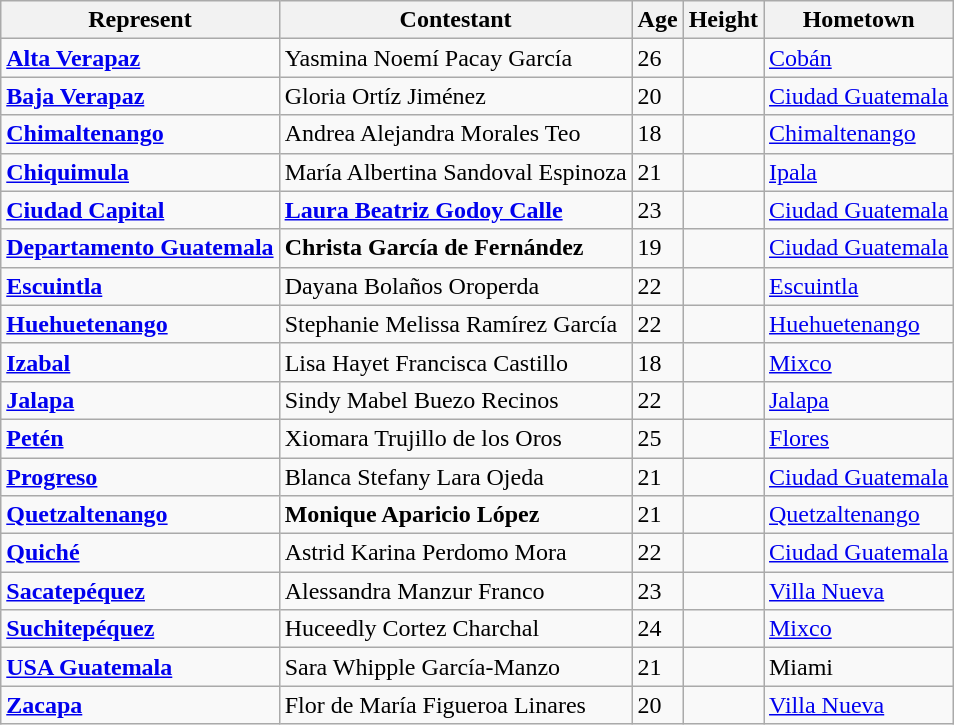<table class="sortable wikitable">
<tr>
<th>Represent</th>
<th>Contestant</th>
<th>Age</th>
<th>Height</th>
<th>Hometown</th>
</tr>
<tr>
<td> <strong><a href='#'>Alta Verapaz</a></strong></td>
<td>Yasmina Noemí Pacay García</td>
<td>26</td>
<td></td>
<td><a href='#'>Cobán</a></td>
</tr>
<tr>
<td> <strong><a href='#'>Baja Verapaz</a></strong></td>
<td>Gloria Ortíz Jiménez</td>
<td>20</td>
<td></td>
<td><a href='#'>Ciudad Guatemala</a></td>
</tr>
<tr>
<td> <strong><a href='#'>Chimaltenango</a></strong></td>
<td>Andrea Alejandra Morales Teo</td>
<td>18</td>
<td></td>
<td><a href='#'>Chimaltenango</a></td>
</tr>
<tr>
<td> <strong><a href='#'>Chiquimula</a></strong></td>
<td>María Albertina Sandoval Espinoza</td>
<td>21</td>
<td></td>
<td><a href='#'>Ipala</a></td>
</tr>
<tr>
<td> <strong><a href='#'>Ciudad Capital</a></strong></td>
<td><strong><a href='#'>Laura Beatriz Godoy Calle</a></strong></td>
<td>23</td>
<td></td>
<td><a href='#'>Ciudad Guatemala</a></td>
</tr>
<tr>
<td> <strong><a href='#'>Departamento Guatemala</a></strong></td>
<td><strong>Christa García de Fernández</strong></td>
<td>19</td>
<td></td>
<td><a href='#'>Ciudad Guatemala</a></td>
</tr>
<tr>
<td> <strong><a href='#'>Escuintla</a></strong></td>
<td>Dayana Bolaños Oroperda</td>
<td>22</td>
<td></td>
<td><a href='#'>Escuintla</a></td>
</tr>
<tr>
<td> <strong><a href='#'>Huehuetenango</a></strong></td>
<td>Stephanie Melissa Ramírez García</td>
<td>22</td>
<td></td>
<td><a href='#'>Huehuetenango</a></td>
</tr>
<tr>
<td> <strong><a href='#'>Izabal</a></strong></td>
<td>Lisa Hayet Francisca Castillo</td>
<td>18</td>
<td></td>
<td><a href='#'>Mixco</a></td>
</tr>
<tr>
<td> <strong><a href='#'>Jalapa</a></strong></td>
<td>Sindy Mabel Buezo Recinos</td>
<td>22</td>
<td></td>
<td><a href='#'>Jalapa</a></td>
</tr>
<tr>
<td> <strong><a href='#'>Petén</a></strong></td>
<td>Xiomara Trujillo de los Oros</td>
<td>25</td>
<td></td>
<td><a href='#'>Flores</a></td>
</tr>
<tr>
<td> <strong><a href='#'>Progreso</a></strong></td>
<td>Blanca Stefany Lara Ojeda</td>
<td>21</td>
<td></td>
<td><a href='#'>Ciudad Guatemala</a></td>
</tr>
<tr>
<td> <strong><a href='#'>Quetzaltenango</a></strong></td>
<td><strong>Monique Aparicio López</strong></td>
<td>21</td>
<td></td>
<td><a href='#'>Quetzaltenango</a></td>
</tr>
<tr>
<td> <strong><a href='#'>Quiché</a></strong></td>
<td>Astrid Karina Perdomo Mora</td>
<td>22</td>
<td></td>
<td><a href='#'>Ciudad Guatemala</a></td>
</tr>
<tr>
<td> <strong><a href='#'>Sacatepéquez</a></strong></td>
<td>Alessandra Manzur Franco</td>
<td>23</td>
<td></td>
<td><a href='#'>Villa Nueva</a></td>
</tr>
<tr>
<td> <strong><a href='#'>Suchitepéquez</a></strong></td>
<td>Huceedly Cortez Charchal</td>
<td>24</td>
<td></td>
<td><a href='#'>Mixco</a></td>
</tr>
<tr>
<td> <strong><a href='#'>USA Guatemala</a></strong></td>
<td>Sara Whipple García-Manzo</td>
<td>21</td>
<td></td>
<td>Miami</td>
</tr>
<tr>
<td><strong><a href='#'>Zacapa</a></strong></td>
<td>Flor de María Figueroa Linares</td>
<td>20</td>
<td></td>
<td><a href='#'>Villa Nueva</a></td>
</tr>
</table>
